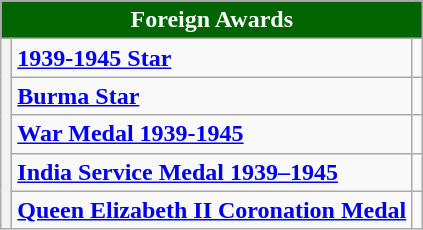<table class="wikitable">
<tr>
<th colspan="3" style="background:#006400; color:#FFFFFF; text-align:center"><strong>Foreign Awards</strong></th>
</tr>
<tr>
<th rowspan="5"><strong></strong></th>
<td><strong><a href='#'>1939-1945 Star</a></strong></td>
<td></td>
</tr>
<tr>
<td><strong><a href='#'>Burma Star</a></strong></td>
<td></td>
</tr>
<tr>
<td><strong><a href='#'>War Medal 1939-1945</a></strong></td>
<td></td>
</tr>
<tr>
<td><a href='#'><strong>India Service Medal 1939–1945</strong></a></td>
<td></td>
</tr>
<tr>
<td><strong><a href='#'>Queen Elizabeth II Coronation Medal</a></strong></td>
<td></td>
</tr>
</table>
